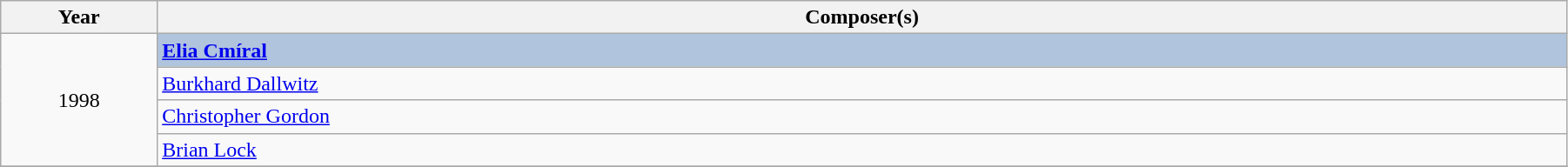<table class="wikitable" width="95%" cellpadding="5">
<tr>
<th width="10%">Year</th>
<th width="90%">Composer(s)</th>
</tr>
<tr>
<td rowspan="4" style="text-align:center;">1998<br></td>
<td style="background:#B0C4DE;"><strong><a href='#'>Elia Cmíral</a></strong></td>
</tr>
<tr>
<td><a href='#'>Burkhard Dallwitz</a></td>
</tr>
<tr>
<td><a href='#'>Christopher Gordon</a></td>
</tr>
<tr>
<td><a href='#'>Brian Lock</a></td>
</tr>
<tr>
</tr>
</table>
